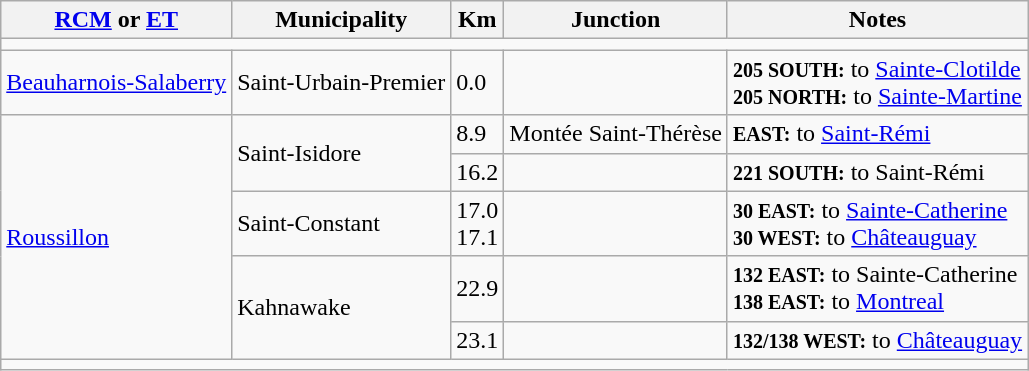<table class=wikitable>
<tr>
<th><a href='#'>RCM</a> or <a href='#'>ET</a></th>
<th>Municipality</th>
<th>Km</th>
<th>Junction</th>
<th>Notes</th>
</tr>
<tr>
<td colspan="5"></td>
</tr>
<tr>
<td><a href='#'>Beauharnois-Salaberry</a></td>
<td>Saint-Urbain-Premier</td>
<td>0.0</td>
<td></td>
<td><small><strong>205 SOUTH:</strong></small> to <a href='#'>Sainte-Clotilde</a> <br> <small><strong>205 NORTH:</strong></small> to <a href='#'>Sainte-Martine</a></td>
</tr>
<tr>
<td rowspan="5"><a href='#'>Roussillon</a></td>
<td rowspan="2">Saint-Isidore</td>
<td>8.9</td>
<td>Montée Saint-Thérèse</td>
<td><small><strong>EAST:</strong></small> to <a href='#'>Saint-Rémi</a></td>
</tr>
<tr>
<td>16.2</td>
<td></td>
<td><small><strong>221 SOUTH:</strong></small> to Saint-Rémi</td>
</tr>
<tr>
<td>Saint-Constant</td>
<td>17.0 <br> 17.1</td>
<td></td>
<td><small><strong>30 EAST:</strong></small> to <a href='#'>Sainte-Catherine</a> <br> <small><strong>30 WEST:</strong></small> to <a href='#'>Châteauguay</a></td>
</tr>
<tr>
<td rowspan="2">Kahnawake</td>
<td>22.9</td>
<td></td>
<td><small><strong>132 EAST:</strong></small> to Sainte-Catherine <br> <small><strong>138 EAST:</strong></small> to <a href='#'>Montreal</a></td>
</tr>
<tr>
<td>23.1</td>
<td></td>
<td><small><strong>132/138 WEST:</strong></small> to <a href='#'>Châteauguay</a></td>
</tr>
<tr>
<td colspan="5"></td>
</tr>
</table>
